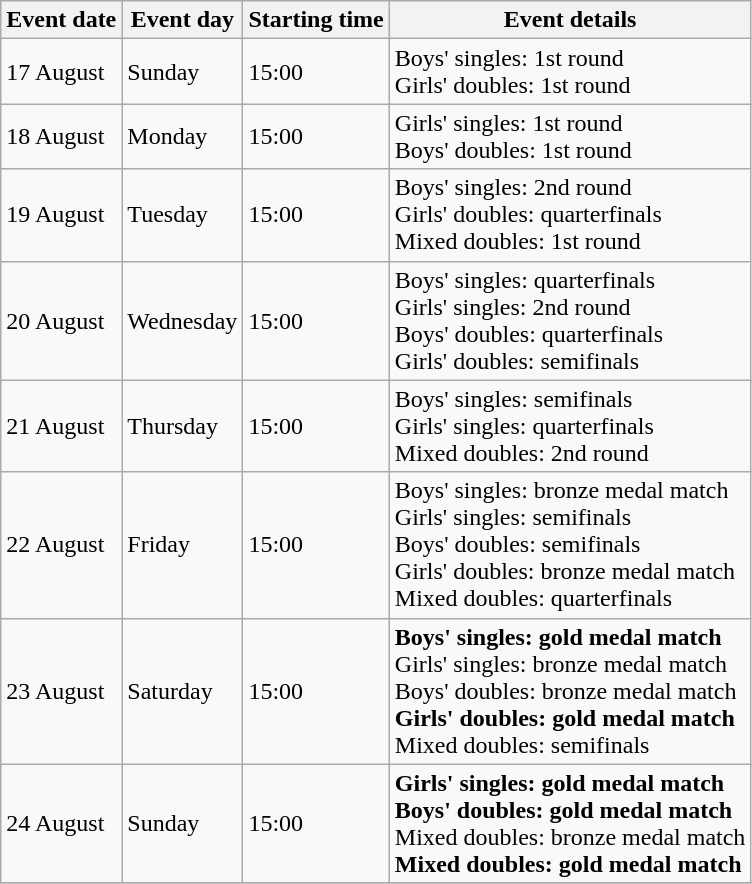<table class="wikitable">
<tr>
<th>Event date</th>
<th>Event day</th>
<th>Starting time</th>
<th>Event details</th>
</tr>
<tr>
<td>17 August</td>
<td>Sunday</td>
<td>15:00</td>
<td>Boys' singles: 1st round<br> Girls' doubles: 1st round</td>
</tr>
<tr>
<td>18 August</td>
<td>Monday</td>
<td>15:00</td>
<td>Girls' singles: 1st round<br> Boys' doubles: 1st round</td>
</tr>
<tr>
<td>19 August</td>
<td>Tuesday</td>
<td>15:00</td>
<td>Boys' singles: 2nd round<br> Girls' doubles: quarterfinals<br>Mixed doubles: 1st round</td>
</tr>
<tr>
<td>20 August</td>
<td>Wednesday</td>
<td>15:00</td>
<td>Boys' singles: quarterfinals<br> Girls' singles: 2nd round<br> Boys' doubles: quarterfinals<br>Girls' doubles: semifinals</td>
</tr>
<tr>
<td>21 August</td>
<td>Thursday</td>
<td>15:00</td>
<td>Boys' singles: semifinals<br> Girls' singles: quarterfinals<br>Mixed doubles: 2nd round</td>
</tr>
<tr>
<td>22 August</td>
<td>Friday</td>
<td>15:00</td>
<td>Boys' singles: bronze medal match<br> Girls' singles: semifinals<br> Boys' doubles: semifinals<br>Girls' doubles: bronze medal match<br>Mixed doubles: quarterfinals</td>
</tr>
<tr>
<td>23 August</td>
<td>Saturday</td>
<td>15:00</td>
<td><strong>Boys' singles: gold medal match</strong><br> Girls' singles: bronze medal match<br> Boys' doubles: bronze medal match<br><strong>Girls' doubles: gold medal match</strong><br>Mixed doubles: semifinals</td>
</tr>
<tr>
<td>24 August</td>
<td>Sunday</td>
<td>15:00</td>
<td><strong>Girls' singles: gold medal match</strong><br><strong>Boys' doubles: gold medal match</strong><br>Mixed doubles: bronze medal match<br><strong>Mixed doubles: gold medal match</strong></td>
</tr>
<tr>
</tr>
</table>
